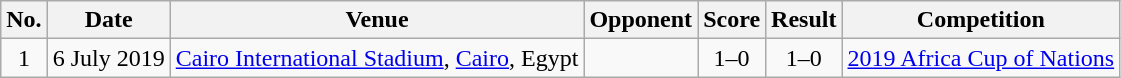<table class="wikitable sortable">
<tr>
<th scope="col">No.</th>
<th scope="col">Date</th>
<th scope="col">Venue</th>
<th scope="col">Opponent</th>
<th scope="col">Score</th>
<th scope="col">Result</th>
<th scope="col">Competition</th>
</tr>
<tr>
<td align="center">1</td>
<td>6 July 2019</td>
<td><a href='#'>Cairo International Stadium</a>, <a href='#'>Cairo</a>, Egypt</td>
<td></td>
<td align="center">1–0</td>
<td align="center">1–0</td>
<td><a href='#'>2019 Africa Cup of Nations</a></td>
</tr>
</table>
